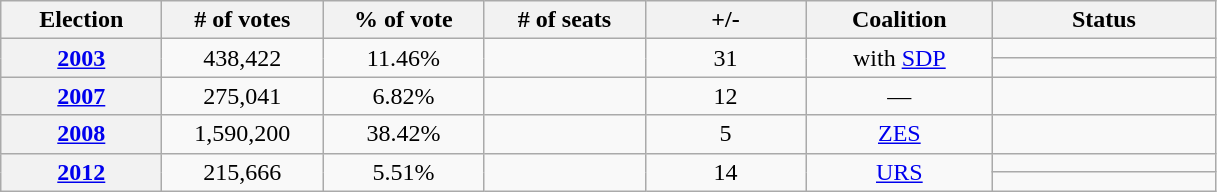<table class="wikitable" style="text-align:center">
<tr>
<th width=100px>Election</th>
<th width=100px># of votes</th>
<th width=100px>% of vote</th>
<th width=100px># of seats</th>
<th width=100px>+/-</th>
<th width=117px>Coalition</th>
<th width=141px>Status</th>
</tr>
<tr>
<th rowspan=2><a href='#'>2003</a></th>
<td rowspan=2>438,422</td>
<td rowspan=2>11.46%</td>
<td rowspan=2></td>
<td rowspan=2> 31</td>
<td rowspan=2>with <a href='#'>SDP</a></td>
<td></td>
</tr>
<tr>
<td></td>
</tr>
<tr>
<th><a href='#'>2007</a></th>
<td>275,041</td>
<td>6.82%</td>
<td></td>
<td> 12</td>
<td>—</td>
<td></td>
</tr>
<tr>
<th><a href='#'>2008</a></th>
<td>1,590,200</td>
<td>38.42%</td>
<td></td>
<td> 5</td>
<td><a href='#'>ZES</a></td>
<td></td>
</tr>
<tr>
<th rowspan=2><a href='#'>2012</a></th>
<td rowspan=2>215,666</td>
<td rowspan=2>5.51%</td>
<td rowspan=2></td>
<td rowspan=2> 14</td>
<td rowspan=2><a href='#'>URS</a></td>
<td></td>
</tr>
<tr>
<td></td>
</tr>
</table>
